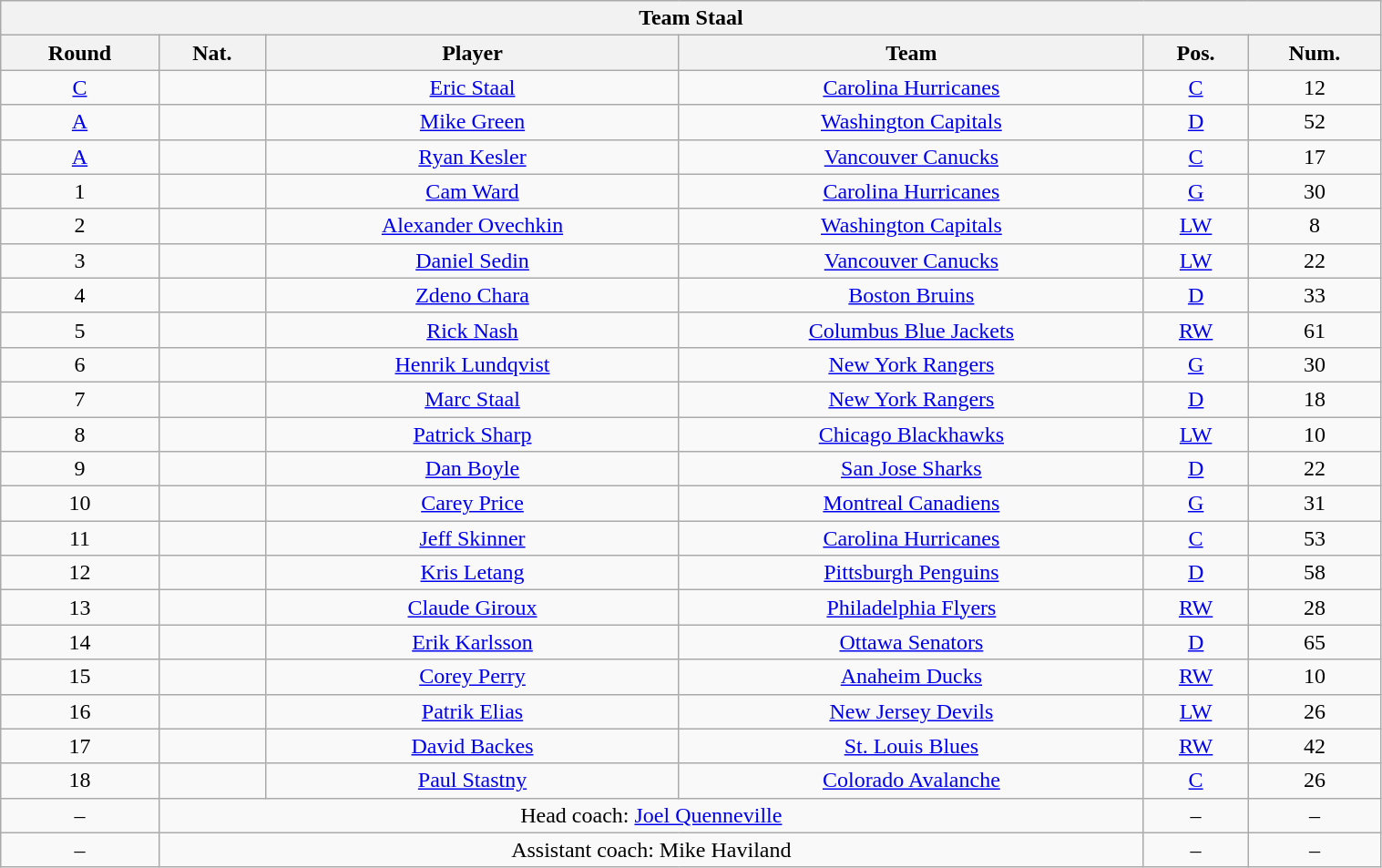<table width="80%" class="wikitable" style="text-align:center">
<tr>
<th colspan=6>Team Staal</th>
</tr>
<tr>
<th>Round</th>
<th>Nat.</th>
<th>Player</th>
<th>Team</th>
<th>Pos.</th>
<th>Num.</th>
</tr>
<tr>
<td><a href='#'>C</a></td>
<td></td>
<td><a href='#'>Eric Staal</a></td>
<td><a href='#'>Carolina Hurricanes</a></td>
<td><a href='#'>C</a></td>
<td>12</td>
</tr>
<tr>
<td><a href='#'>A</a></td>
<td></td>
<td><a href='#'>Mike Green</a></td>
<td><a href='#'>Washington Capitals</a></td>
<td><a href='#'>D</a></td>
<td>52</td>
</tr>
<tr>
<td><a href='#'>A</a></td>
<td></td>
<td><a href='#'>Ryan Kesler</a></td>
<td><a href='#'>Vancouver Canucks</a></td>
<td><a href='#'>C</a></td>
<td>17</td>
</tr>
<tr>
<td>1</td>
<td></td>
<td><a href='#'>Cam Ward</a></td>
<td><a href='#'>Carolina Hurricanes</a></td>
<td><a href='#'>G</a></td>
<td>30</td>
</tr>
<tr>
<td>2</td>
<td></td>
<td><a href='#'>Alexander Ovechkin</a></td>
<td><a href='#'>Washington Capitals</a></td>
<td><a href='#'>LW</a></td>
<td>8</td>
</tr>
<tr>
<td>3</td>
<td></td>
<td><a href='#'>Daniel Sedin</a></td>
<td><a href='#'>Vancouver Canucks</a></td>
<td><a href='#'>LW</a></td>
<td>22</td>
</tr>
<tr>
<td>4</td>
<td></td>
<td><a href='#'>Zdeno Chara</a></td>
<td><a href='#'>Boston Bruins</a></td>
<td><a href='#'>D</a></td>
<td>33</td>
</tr>
<tr>
<td>5</td>
<td></td>
<td><a href='#'>Rick Nash</a></td>
<td><a href='#'>Columbus Blue Jackets</a></td>
<td><a href='#'>RW</a></td>
<td>61</td>
</tr>
<tr>
<td>6</td>
<td></td>
<td><a href='#'>Henrik Lundqvist</a></td>
<td><a href='#'>New York Rangers</a></td>
<td><a href='#'>G</a></td>
<td>30</td>
</tr>
<tr>
<td>7</td>
<td></td>
<td><a href='#'>Marc Staal</a></td>
<td><a href='#'>New York Rangers</a></td>
<td><a href='#'>D</a></td>
<td>18</td>
</tr>
<tr>
<td>8</td>
<td></td>
<td><a href='#'>Patrick Sharp</a></td>
<td><a href='#'>Chicago Blackhawks</a></td>
<td><a href='#'>LW</a></td>
<td>10</td>
</tr>
<tr>
<td>9</td>
<td></td>
<td><a href='#'>Dan Boyle</a></td>
<td><a href='#'>San Jose Sharks</a></td>
<td><a href='#'>D</a></td>
<td>22</td>
</tr>
<tr>
<td>10</td>
<td></td>
<td><a href='#'>Carey Price</a></td>
<td><a href='#'>Montreal Canadiens</a></td>
<td><a href='#'>G</a></td>
<td>31</td>
</tr>
<tr>
<td>11</td>
<td></td>
<td><a href='#'>Jeff Skinner</a></td>
<td><a href='#'>Carolina Hurricanes</a></td>
<td><a href='#'>C</a></td>
<td>53</td>
</tr>
<tr>
<td>12</td>
<td></td>
<td><a href='#'>Kris Letang</a></td>
<td><a href='#'>Pittsburgh Penguins</a></td>
<td><a href='#'>D</a></td>
<td>58</td>
</tr>
<tr>
<td>13</td>
<td></td>
<td><a href='#'>Claude Giroux</a></td>
<td><a href='#'>Philadelphia Flyers</a></td>
<td><a href='#'>RW</a></td>
<td>28</td>
</tr>
<tr>
<td>14</td>
<td></td>
<td><a href='#'>Erik Karlsson</a></td>
<td><a href='#'>Ottawa Senators</a></td>
<td><a href='#'>D</a></td>
<td>65</td>
</tr>
<tr>
<td>15</td>
<td></td>
<td><a href='#'>Corey Perry</a></td>
<td><a href='#'>Anaheim Ducks</a></td>
<td><a href='#'>RW</a></td>
<td>10</td>
</tr>
<tr>
<td>16</td>
<td></td>
<td><a href='#'>Patrik Elias</a></td>
<td><a href='#'>New Jersey Devils</a></td>
<td><a href='#'>LW</a></td>
<td>26</td>
</tr>
<tr>
<td>17</td>
<td></td>
<td><a href='#'>David Backes</a></td>
<td><a href='#'>St. Louis Blues</a></td>
<td><a href='#'>RW</a></td>
<td>42</td>
</tr>
<tr>
<td>18</td>
<td></td>
<td><a href='#'>Paul Stastny</a></td>
<td><a href='#'>Colorado Avalanche</a></td>
<td><a href='#'>C</a></td>
<td>26</td>
</tr>
<tr>
<td>–</td>
<td colspan=3>Head coach: <a href='#'>Joel Quenneville</a></td>
<td>–</td>
<td>–</td>
</tr>
<tr>
<td>–</td>
<td colspan=3>Assistant coach: Mike Haviland</td>
<td>–</td>
<td>–</td>
</tr>
</table>
